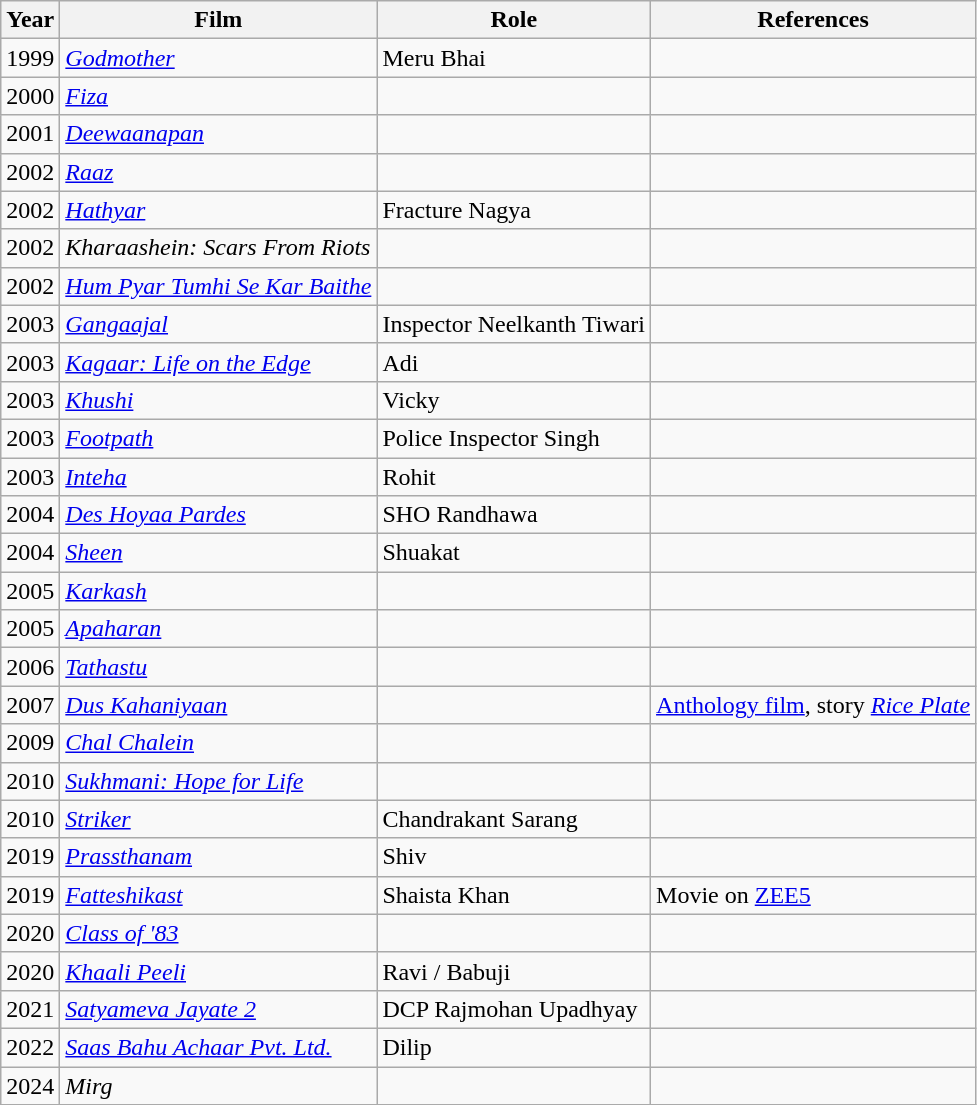<table class="wikitable sortable">
<tr>
<th>Year</th>
<th>Film</th>
<th>Role</th>
<th>References</th>
</tr>
<tr>
<td>1999</td>
<td><em><a href='#'>Godmother</a></em></td>
<td>Meru Bhai</td>
<td></td>
</tr>
<tr>
<td>2000</td>
<td><em><a href='#'>Fiza</a></em></td>
<td></td>
<td></td>
</tr>
<tr>
<td>2001</td>
<td><em><a href='#'>Deewaanapan</a></em></td>
<td></td>
<td></td>
</tr>
<tr>
<td>2002</td>
<td><em><a href='#'>Raaz</a></em></td>
<td></td>
<td></td>
</tr>
<tr>
<td>2002</td>
<td><em><a href='#'>Hathyar</a></em></td>
<td>Fracture Nagya</td>
<td></td>
</tr>
<tr>
<td>2002</td>
<td><em>Kharaashein: Scars From Riots</em></td>
<td></td>
<td></td>
</tr>
<tr>
<td>2002</td>
<td><em><a href='#'>Hum Pyar Tumhi Se Kar Baithe</a></em></td>
<td></td>
<td></td>
</tr>
<tr>
<td>2003</td>
<td><em><a href='#'>Gangaajal</a></em></td>
<td>Inspector Neelkanth Tiwari</td>
<td></td>
</tr>
<tr>
<td>2003</td>
<td><em><a href='#'>Kagaar: Life on the Edge</a></em></td>
<td>Adi</td>
<td></td>
</tr>
<tr>
<td>2003</td>
<td><em><a href='#'>Khushi</a></em></td>
<td>Vicky</td>
<td></td>
</tr>
<tr>
<td>2003</td>
<td><em><a href='#'>Footpath</a></em></td>
<td>Police Inspector Singh</td>
<td></td>
</tr>
<tr>
<td>2003</td>
<td><em><a href='#'>Inteha</a></em></td>
<td>Rohit</td>
</tr>
<tr>
<td>2004</td>
<td><em><a href='#'>Des Hoyaa Pardes</a></em></td>
<td>SHO Randhawa</td>
<td></td>
</tr>
<tr>
<td>2004</td>
<td><em><a href='#'>Sheen</a></em></td>
<td>Shuakat</td>
<td></td>
</tr>
<tr>
<td>2005</td>
<td><em><a href='#'>Karkash</a></em></td>
<td></td>
<td></td>
</tr>
<tr>
<td>2005</td>
<td><em><a href='#'>Apaharan</a></em></td>
<td></td>
<td></td>
</tr>
<tr>
<td>2006</td>
<td><em><a href='#'>Tathastu</a></em></td>
<td></td>
<td></td>
</tr>
<tr>
<td>2007</td>
<td><em><a href='#'>Dus Kahaniyaan</a></em></td>
<td></td>
<td><a href='#'>Anthology film</a>, story <em><a href='#'>Rice Plate</a></em></td>
</tr>
<tr>
<td>2009</td>
<td><em><a href='#'>Chal Chalein</a></em></td>
<td></td>
<td></td>
</tr>
<tr>
<td>2010</td>
<td><em><a href='#'>Sukhmani: Hope for Life</a></em></td>
<td></td>
<td></td>
</tr>
<tr>
<td>2010</td>
<td><em><a href='#'>Striker</a></em></td>
<td>Chandrakant Sarang</td>
<td></td>
</tr>
<tr>
<td>2019</td>
<td><em><a href='#'>Prassthanam</a></em></td>
<td>Shiv</td>
<td></td>
</tr>
<tr>
<td>2019</td>
<td><em><a href='#'>Fatteshikast</a></em></td>
<td>Shaista Khan</td>
<td>Movie on <a href='#'>ZEE5</a></td>
</tr>
<tr>
<td>2020</td>
<td><em><a href='#'>Class of '83</a></em></td>
<td></td>
<td></td>
</tr>
<tr>
<td>2020</td>
<td><em><a href='#'>Khaali Peeli</a></em></td>
<td>Ravi / Babuji</td>
<td></td>
</tr>
<tr>
<td>2021</td>
<td><em><a href='#'>Satyameva Jayate 2</a></em></td>
<td>DCP Rajmohan Upadhyay</td>
<td></td>
</tr>
<tr>
<td>2022</td>
<td><em><a href='#'>Saas Bahu Achaar Pvt. Ltd.</a></em></td>
<td>Dilip</td>
<td></td>
</tr>
<tr>
<td>2024</td>
<td><em>Mirg</em></td>
<td></td>
<td></td>
</tr>
</table>
